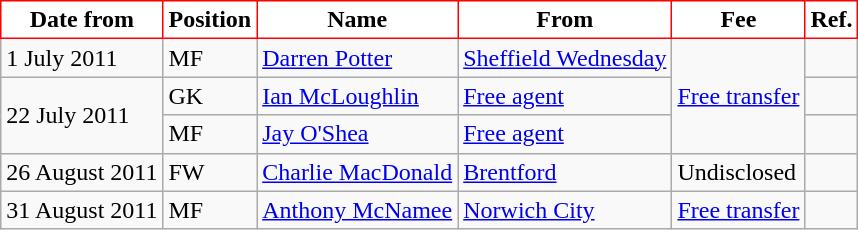<table class="wikitable">
<tr>
<th style="background:#FFFFFF; color:black; border:1px solid red;">Date from</th>
<th style="background:#FFFFFF; color:black; border:1px solid red;">Position</th>
<th style="background:#FFFFFF; color:black; border:1px solid red;">Name</th>
<th style="background:#FFFFFF; color:black; border:1px solid red;">From</th>
<th style="background:#FFFFFF; color:black; border:1px solid red;">Fee</th>
<th style="background:#FFFFFF; color:black; border:1px solid red;">Ref.</th>
</tr>
<tr>
<td>1 July 2011</td>
<td>MF</td>
<td> <a href='#'>Darren Potter</a></td>
<td><a href='#'>Sheffield Wednesday</a></td>
<td rowspan="3"><a href='#'>Free transfer</a></td>
<td></td>
</tr>
<tr>
<td rowspan="2">22 July 2011</td>
<td>GK</td>
<td> <a href='#'>Ian McLoughlin</a></td>
<td><a href='#'>Free agent</a></td>
<td></td>
</tr>
<tr>
<td>MF</td>
<td> <a href='#'>Jay O'Shea</a></td>
<td><a href='#'>Free agent</a></td>
<td></td>
</tr>
<tr>
<td>26 August 2011</td>
<td>FW</td>
<td> <a href='#'>Charlie MacDonald</a></td>
<td><a href='#'>Brentford</a></td>
<td>Undisclosed</td>
<td></td>
</tr>
<tr>
<td>31 August 2011</td>
<td>MF</td>
<td> <a href='#'>Anthony McNamee</a></td>
<td><a href='#'>Norwich City</a></td>
<td><a href='#'>Free transfer</a></td>
<td></td>
</tr>
</table>
